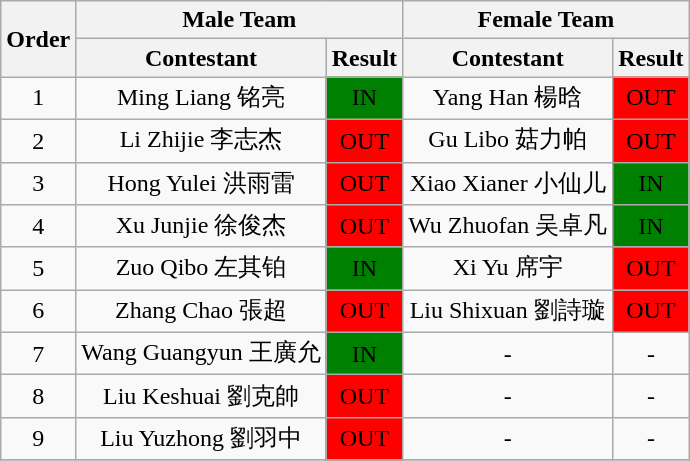<table class="wikitable" style="text-align:center">
<tr>
<th rowspan="2">Order</th>
<th colspan="2">Male Team</th>
<th colspan="2">Female Team</th>
</tr>
<tr>
<th>Contestant</th>
<th>Result</th>
<th>Contestant</th>
<th>Result</th>
</tr>
<tr>
<td>1</td>
<td>Ming Liang 铭亮</td>
<td style="background:green; ">IN</td>
<td>Yang Han 楊晗</td>
<td style="background:red; ">OUT</td>
</tr>
<tr>
<td>2</td>
<td>Li Zhijie 李志杰</td>
<td style="background:red; ">OUT</td>
<td>Gu Libo 菇力帕</td>
<td style="background:red; ">OUT</td>
</tr>
<tr>
<td>3</td>
<td>Hong Yulei  洪雨雷</td>
<td style="background:red; ">OUT</td>
<td>Xiao Xianer 小仙儿</td>
<td style="background:green; ">IN</td>
</tr>
<tr>
<td>4</td>
<td>Xu Junjie 徐俊杰</td>
<td style="background:red; ">OUT</td>
<td>Wu Zhuofan 吴卓凡</td>
<td style="background:green; ">IN</td>
</tr>
<tr>
<td>5</td>
<td>Zuo Qibo 左其铂</td>
<td style="background:green; ">IN</td>
<td>Xi Yu 席宇</td>
<td style="background:red; ">OUT</td>
</tr>
<tr>
<td>6</td>
<td>Zhang Chao 張超</td>
<td style="background:red; ">OUT</td>
<td>Liu Shixuan  劉詩璇</td>
<td style="background:red; ">OUT</td>
</tr>
<tr>
<td>7</td>
<td>Wang Guangyun 王廣允</td>
<td style="background:green; ">IN</td>
<td>-</td>
<td>-</td>
</tr>
<tr>
<td>8</td>
<td>Liu Keshuai 劉克帥</td>
<td style="background:red; ">OUT</td>
<td>-</td>
<td>-</td>
</tr>
<tr>
<td>9</td>
<td>Liu Yuzhong 劉羽中</td>
<td style="background:red; ">OUT</td>
<td>-</td>
<td>-</td>
</tr>
<tr>
</tr>
</table>
